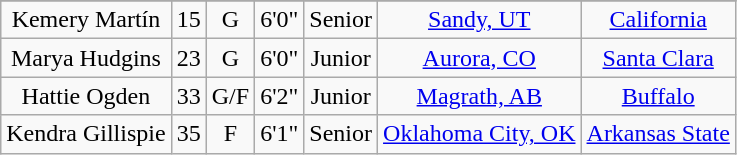<table class="wikitable sortable" style="text-align: center">
<tr align=center>
</tr>
<tr>
<td>Kemery Martín</td>
<td>15</td>
<td>G</td>
<td>6'0"</td>
<td> Senior</td>
<td><a href='#'>Sandy, UT</a></td>
<td><a href='#'>California</a></td>
</tr>
<tr>
<td>Marya Hudgins</td>
<td>23</td>
<td>G</td>
<td>6'0"</td>
<td>Junior</td>
<td><a href='#'>Aurora, CO</a></td>
<td><a href='#'>Santa Clara</a></td>
</tr>
<tr>
<td>Hattie Ogden</td>
<td>33</td>
<td>G/F</td>
<td>6'2"</td>
<td>Junior</td>
<td><a href='#'>Magrath, AB</a></td>
<td><a href='#'>Buffalo</a></td>
</tr>
<tr>
<td>Kendra Gillispie</td>
<td>35</td>
<td>F</td>
<td>6'1"</td>
<td>Senior</td>
<td><a href='#'>Oklahoma City, OK</a></td>
<td><a href='#'>Arkansas State</a></td>
</tr>
</table>
